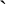<table style="margin:1em auto; text-align:center;">
<tr>
<td colspan="4">  </td>
<td rowspan="4" align="center"></td>
</tr>
<tr>
<td></td>
<td></td>
<td></td>
<td></td>
</tr>
<tr>
<td></td>
<td></td>
<td>`</td>
<td></td>
</tr>
<tr>
<td></td>
<td></td>
<td></td>
<td></td>
</tr>
<tr>
<td colspan="4">  </td>
</tr>
</table>
